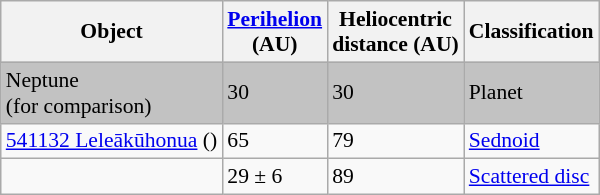<table class="wikitable sortable" style="font-size: 0.9em;">
<tr>
<th>Object</th>
<th><a href='#'>Perihelion</a><br>(AU)</th>
<th>Heliocentric<br>distance (AU)</th>
<th>Classification</th>
</tr>
<tr bgcolor=#c2c2c2>
<td>Neptune<br>(for comparison)</td>
<td>30</td>
<td>30</td>
<td>Planet</td>
</tr>
<tr>
<td><a href='#'>541132 Leleākūhonua</a> ()</td>
<td>65</td>
<td>79</td>
<td><a href='#'>Sednoid</a></td>
</tr>
<tr>
<td></td>
<td>29 ± 6</td>
<td>89</td>
<td><a href='#'>Scattered disc</a></td>
</tr>
</table>
